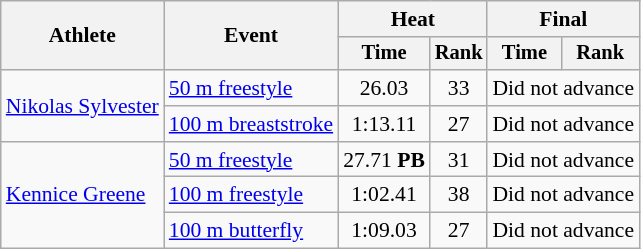<table class=wikitable style="font-size:90%">
<tr>
<th rowspan="2">Athlete</th>
<th rowspan="2">Event</th>
<th colspan="2">Heat</th>
<th colspan="2">Final</th>
</tr>
<tr style="font-size:95%">
<th>Time</th>
<th>Rank</th>
<th>Time</th>
<th>Rank</th>
</tr>
<tr align=center>
<td align=left rowspan=2><a href='#'>Nikolas Sylvester</a></td>
<td align=left><a href='#'>50 m freestyle</a></td>
<td>26.03</td>
<td>33</td>
<td colspan=2>Did not advance</td>
</tr>
<tr align=center>
<td align=left><a href='#'>100 m breaststroke</a></td>
<td>1:13.11</td>
<td>27</td>
<td colspan=2>Did not advance</td>
</tr>
<tr align=center>
<td align=left rowspan=3><a href='#'>Kennice Greene</a></td>
<td align=left><a href='#'>50 m freestyle</a></td>
<td>27.71 <strong>PB</strong></td>
<td>31</td>
<td colspan=2>Did not advance</td>
</tr>
<tr align=center>
<td align=left><a href='#'>100 m freestyle</a></td>
<td>1:02.41</td>
<td>38</td>
<td colspan=2>Did not advance</td>
</tr>
<tr align=center>
<td align=left><a href='#'>100 m butterfly</a></td>
<td>1:09.03</td>
<td>27</td>
<td colspan=2>Did not advance</td>
</tr>
</table>
